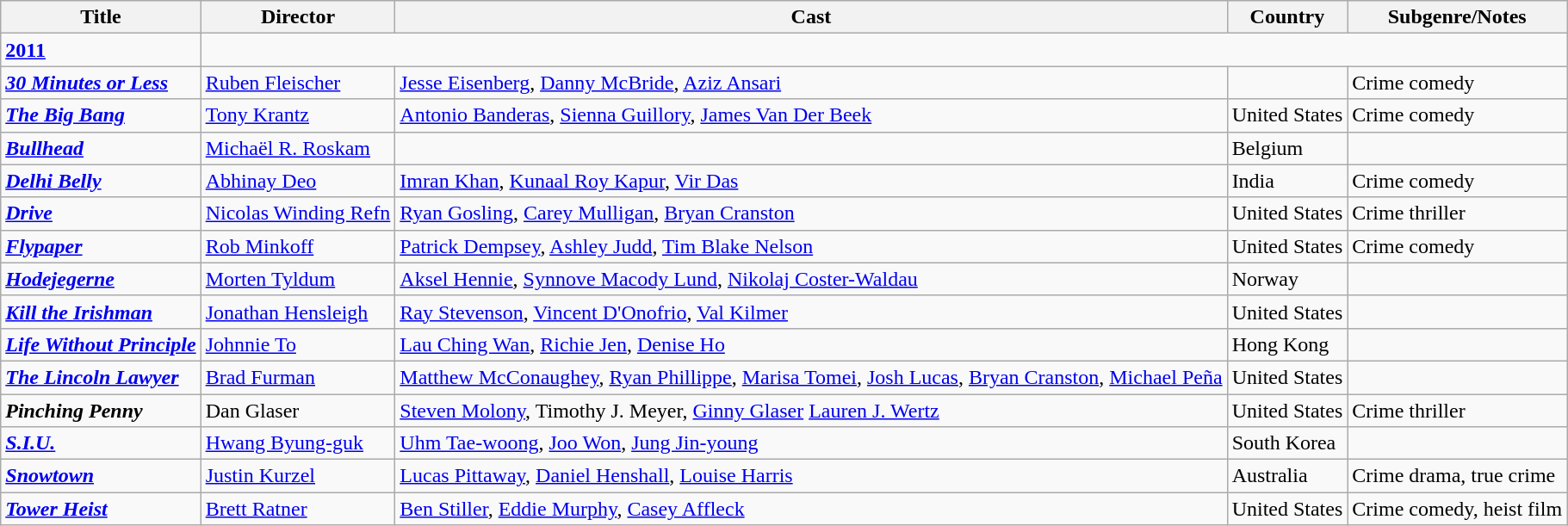<table class="wikitable">
<tr>
<th>Title</th>
<th>Director</th>
<th>Cast</th>
<th>Country</th>
<th>Subgenre/Notes</th>
</tr>
<tr>
<td><strong><a href='#'>2011</a></strong></td>
</tr>
<tr>
<td><strong><em><a href='#'>30 Minutes or Less</a></em></strong></td>
<td><a href='#'>Ruben Fleischer</a></td>
<td><a href='#'>Jesse Eisenberg</a>, <a href='#'>Danny McBride</a>, <a href='#'>Aziz Ansari</a></td>
<td></td>
<td>Crime comedy</td>
</tr>
<tr>
<td><strong><em><a href='#'>The Big Bang</a></em></strong></td>
<td><a href='#'>Tony Krantz</a></td>
<td><a href='#'>Antonio Banderas</a>, <a href='#'>Sienna Guillory</a>, <a href='#'>James Van Der Beek</a></td>
<td>United States</td>
<td>Crime comedy</td>
</tr>
<tr>
<td><strong><em><a href='#'>Bullhead</a></em></strong></td>
<td><a href='#'>Michaël R. Roskam</a></td>
<td></td>
<td>Belgium</td>
<td></td>
</tr>
<tr>
<td><strong><em><a href='#'>Delhi Belly</a></em></strong></td>
<td><a href='#'>Abhinay Deo</a></td>
<td><a href='#'>Imran Khan</a>, <a href='#'>Kunaal Roy Kapur</a>, <a href='#'>Vir Das</a></td>
<td>India</td>
<td>Crime comedy</td>
</tr>
<tr>
<td><strong><em><a href='#'>Drive</a></em></strong></td>
<td><a href='#'>Nicolas Winding Refn</a></td>
<td><a href='#'>Ryan Gosling</a>, <a href='#'>Carey Mulligan</a>, <a href='#'>Bryan Cranston</a></td>
<td>United States</td>
<td>Crime thriller</td>
</tr>
<tr>
<td><strong><em><a href='#'>Flypaper</a></em></strong></td>
<td><a href='#'>Rob Minkoff</a></td>
<td><a href='#'>Patrick Dempsey</a>, <a href='#'>Ashley Judd</a>, <a href='#'>Tim Blake Nelson</a></td>
<td>United States</td>
<td>Crime comedy</td>
</tr>
<tr>
<td><strong><em><a href='#'>Hodejegerne</a></em></strong></td>
<td><a href='#'>Morten Tyldum</a></td>
<td><a href='#'>Aksel Hennie</a>, <a href='#'>Synnove Macody Lund</a>, <a href='#'>Nikolaj Coster-Waldau</a></td>
<td>Norway</td>
<td></td>
</tr>
<tr>
<td><strong><em><a href='#'>Kill the Irishman</a></em></strong></td>
<td><a href='#'>Jonathan Hensleigh</a></td>
<td><a href='#'>Ray Stevenson</a>, <a href='#'>Vincent D'Onofrio</a>, <a href='#'>Val Kilmer</a></td>
<td>United States</td>
<td></td>
</tr>
<tr>
<td><strong><em><a href='#'>Life Without Principle</a></em></strong></td>
<td><a href='#'>Johnnie To</a></td>
<td><a href='#'>Lau Ching Wan</a>, <a href='#'>Richie Jen</a>, <a href='#'>Denise Ho</a></td>
<td>Hong Kong</td>
<td></td>
</tr>
<tr>
<td><strong><em><a href='#'>The Lincoln Lawyer</a></em></strong></td>
<td><a href='#'>Brad Furman</a></td>
<td><a href='#'>Matthew McConaughey</a>, <a href='#'>Ryan Phillippe</a>, <a href='#'>Marisa Tomei</a>, <a href='#'>Josh Lucas</a>, <a href='#'>Bryan Cranston</a>, <a href='#'>Michael Peña</a></td>
<td>United States</td>
<td></td>
</tr>
<tr>
<td><strong><em>Pinching Penny</em></strong></td>
<td>Dan Glaser</td>
<td><a href='#'>Steven Molony</a>, Timothy J. Meyer, <a href='#'>Ginny Glaser</a> <a href='#'>Lauren J. Wertz</a></td>
<td>United States</td>
<td>Crime thriller</td>
</tr>
<tr>
<td><strong><em><a href='#'>S.I.U.</a></em></strong></td>
<td><a href='#'>Hwang Byung-guk</a></td>
<td><a href='#'>Uhm Tae-woong</a>, <a href='#'>Joo Won</a>, <a href='#'>Jung Jin-young</a></td>
<td>South Korea</td>
<td></td>
</tr>
<tr>
<td><strong><em><a href='#'>Snowtown</a></em></strong></td>
<td><a href='#'>Justin Kurzel</a></td>
<td><a href='#'>Lucas Pittaway</a>, <a href='#'>Daniel Henshall</a>, <a href='#'>Louise Harris</a></td>
<td>Australia</td>
<td>Crime drama, true crime</td>
</tr>
<tr>
<td><strong><em><a href='#'>Tower Heist</a></em></strong></td>
<td><a href='#'>Brett Ratner</a></td>
<td><a href='#'>Ben Stiller</a>, <a href='#'>Eddie Murphy</a>, <a href='#'>Casey Affleck</a></td>
<td>United States</td>
<td>Crime comedy, heist film</td>
</tr>
</table>
